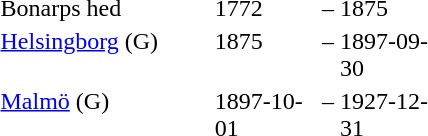<table class="toccolours" style="float: auto; clear: right; margin: 0 0 0.5em 1em;" width="300px">
<tr style="vertical-align: top;">
<td>Bonarps hed</td>
<td width="24%">1772</td>
<td width="2%">–</td>
<td width="24%">1875</td>
</tr>
<tr style="vertical-align: top;">
<td><a href='#'>Helsingborg</a> (G)</td>
<td>1875</td>
<td>–</td>
<td>1897-09-30</td>
</tr>
<tr style="vertical-align: top;">
<td><a href='#'>Malmö</a> (G)</td>
<td>1897-10-01</td>
<td>–</td>
<td>1927-12-31</td>
</tr>
</table>
